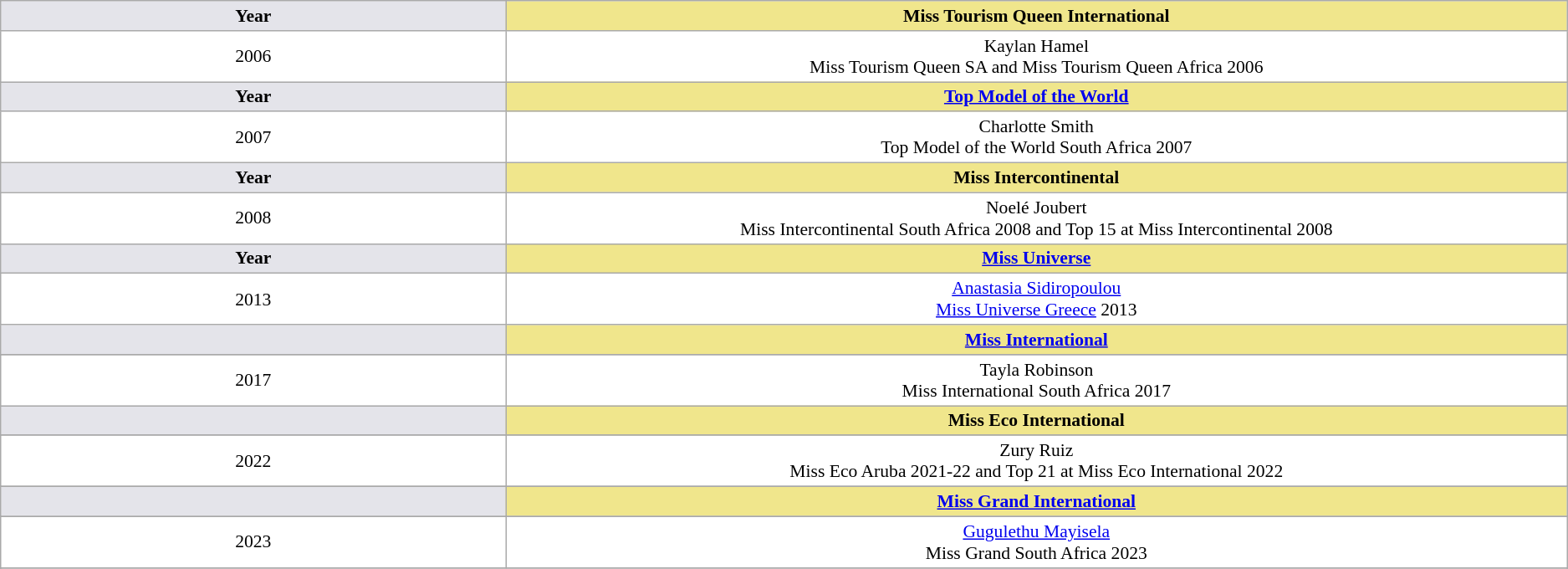<table class="wikitable" style="margin: 0 1em 0 0; background: white; font-size: 90%;">
<tr>
<th style="background:#e4e4ea; width:10%;">Year</th>
<th style="background:khaki; width:21%;">Miss Tourism Queen International</th>
</tr>
<tr style="text-align:center;">
<td>2006</td>
<td>Kaylan Hamel<br>Miss Tourism Queen SA and Miss Tourism Queen Africa 2006<br></td>
</tr>
<tr>
<th style="background:#e4e4ea; width:10%;">Year</th>
<th style="background:khaki; width:21%;"><a href='#'>Top Model of the World</a></th>
</tr>
<tr style="text-align:center;">
<td>2007</td>
<td>Charlotte Smith<br>Top Model of the World South Africa 2007<br></td>
</tr>
<tr>
<th style="background:#e4e4ea; width:10%;">Year</th>
<th style="background:khaki; width:21%;">Miss Intercontinental</th>
</tr>
<tr style="text-align:center;">
<td>2008</td>
<td>Noelé Joubert<br>Miss Intercontinental South Africa 2008 and Top 15 at Miss Intercontinental 2008<br></td>
</tr>
<tr>
<th style="background:#e4e4ea; width:10%;">Year</th>
<th style="background:khaki; width:21%;"><a href='#'>Miss Universe</a></th>
</tr>
<tr style="text-align:center;">
<td>2013</td>
<td><a href='#'>Anastasia Sidiropoulou</a><br><a href='#'>Miss Universe Greece</a> 2013<br></td>
</tr>
<tr>
<th style="background:#e4e4ea; width:10%;"></th>
<th style="background:khaki; width:21%;"><a href='#'>Miss International</a></th>
</tr>
<tr style="text-align:center;">
</tr>
<tr style="text-align:center;">
<td>2017</td>
<td>Tayla Robinson<br>Miss International South Africa 2017<br></td>
</tr>
<tr>
<th style="background:#e4e4ea; width:10%;"></th>
<th style="background:khaki; width:21%;">Miss Eco International</th>
</tr>
<tr style="text-align:center;">
</tr>
<tr style="text-align:center;">
<td>2022</td>
<td>Zury Ruiz<br>Miss Eco Aruba 2021-22 and Top 21 at Miss Eco International 2022<br></td>
</tr>
<tr>
</tr>
<tr>
<th style="background:#e4e4ea; width:10%;"></th>
<th style="background:khaki; width:21%;"><a href='#'>Miss Grand International</a></th>
</tr>
<tr style="text-align:center;">
</tr>
<tr style="text-align:center;">
<td>2023</td>
<td><a href='#'>Gugulethu Mayisela</a><br>Miss Grand South Africa 2023<br></td>
</tr>
<tr>
</tr>
<tr style="text-align:center;">
</tr>
</table>
